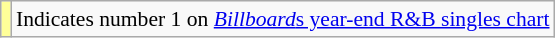<table class="wikitable" style="font-size:90%;">
<tr>
<td style="background-color:#FFFF99"></td>
<td>Indicates number 1 on <a href='#'><em>Billboard</em>s year-end R&B singles chart</a></td>
</tr>
</table>
